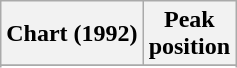<table class="wikitable sortable">
<tr>
<th align="left">Chart (1992)</th>
<th align="center">Peak<br>position</th>
</tr>
<tr>
</tr>
<tr>
</tr>
<tr>
</tr>
</table>
